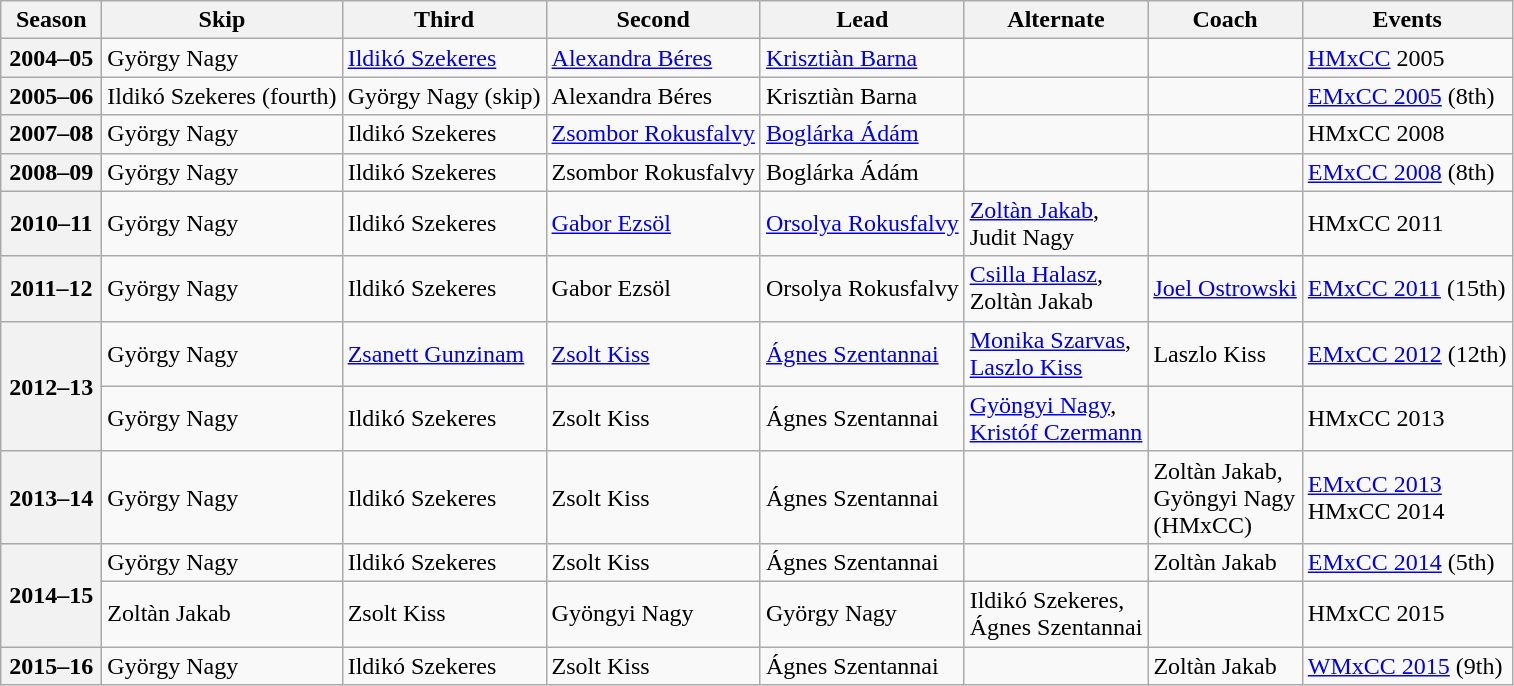<table class="wikitable">
<tr>
<th scope="col" width=60>Season</th>
<th scope="col">Skip</th>
<th scope="col">Third</th>
<th scope="col">Second</th>
<th scope="col">Lead</th>
<th scope="col">Alternate</th>
<th scope="col">Coach</th>
<th scope="col">Events</th>
</tr>
<tr>
<th scope="row">2004–05</th>
<td>György Nagy</td>
<td><a href='#'>Ildikó Szekeres</a></td>
<td><a href='#'>Alexandra Béres</a></td>
<td><a href='#'>Krisztiàn Barna</a></td>
<td></td>
<td></td>
<td><a href='#'>HMxCC</a> 2005 </td>
</tr>
<tr>
<th scope="row">2005–06</th>
<td>Ildikó Szekeres (fourth)</td>
<td>György Nagy (skip)</td>
<td>Alexandra Béres</td>
<td>Krisztiàn Barna</td>
<td></td>
<td></td>
<td><a href='#'>EMxCC 2005</a> (8th)</td>
</tr>
<tr>
<th scope="row">2007–08</th>
<td>György Nagy</td>
<td>Ildikó Szekeres</td>
<td><a href='#'>Zsombor Rokusfalvy</a></td>
<td><a href='#'>Boglárka Ádám</a></td>
<td></td>
<td></td>
<td>HMxCC 2008 </td>
</tr>
<tr>
<th scope="row">2008–09</th>
<td>György Nagy</td>
<td>Ildikó Szekeres</td>
<td>Zsombor Rokusfalvy</td>
<td>Boglárka Ádám</td>
<td></td>
<td></td>
<td><a href='#'>EMxCC 2008</a> (8th)</td>
</tr>
<tr>
<th scope="row">2010–11</th>
<td>György Nagy</td>
<td>Ildikó Szekeres</td>
<td><a href='#'>Gabor Ezsöl</a></td>
<td><a href='#'>Orsolya Rokusfalvy</a></td>
<td><a href='#'>Zoltàn Jakab</a>,<br>Judit Nagy</td>
<td></td>
<td>HMxCC 2011 </td>
</tr>
<tr>
<th scope="row">2011–12</th>
<td>György Nagy</td>
<td>Ildikó Szekeres</td>
<td>Gabor Ezsöl</td>
<td>Orsolya Rokusfalvy</td>
<td><a href='#'>Csilla Halasz</a>,<br>Zoltàn Jakab</td>
<td><a href='#'>Joel Ostrowski</a></td>
<td><a href='#'>EMxCC 2011</a> (15th)</td>
</tr>
<tr>
<th scope="row" rowspan=2>2012–13</th>
<td>György Nagy</td>
<td><a href='#'>Zsanett Gunzinam</a></td>
<td><a href='#'>Zsolt Kiss</a></td>
<td><a href='#'>Ágnes Szentannai</a></td>
<td><a href='#'>Monika Szarvas</a>,<br><a href='#'>Laszlo Kiss</a></td>
<td>Laszlo Kiss</td>
<td><a href='#'>EMxCC 2012</a> (12th)</td>
</tr>
<tr>
<td>György Nagy</td>
<td>Ildikó Szekeres</td>
<td>Zsolt Kiss</td>
<td>Ágnes Szentannai</td>
<td><a href='#'>Gyöngyi Nagy</a>,<br><a href='#'>Kristóf Czermann</a></td>
<td></td>
<td>HMxCC 2013 </td>
</tr>
<tr>
<th scope="row">2013–14</th>
<td>György Nagy</td>
<td>Ildikó Szekeres</td>
<td>Zsolt Kiss</td>
<td>Ágnes Szentannai</td>
<td></td>
<td>Zoltàn Jakab,<br>Gyöngyi Nagy<br>(HMxCC)</td>
<td><a href='#'>EMxCC 2013</a> <br>HMxCC 2014 </td>
</tr>
<tr>
<th scope="row" rowspan=2>2014–15</th>
<td>György Nagy</td>
<td>Ildikó Szekeres</td>
<td>Zsolt Kiss</td>
<td>Ágnes Szentannai</td>
<td></td>
<td>Zoltàn Jakab</td>
<td><a href='#'>EMxCC 2014</a> (5th)</td>
</tr>
<tr>
<td>Zoltàn Jakab</td>
<td>Zsolt Kiss</td>
<td>Gyöngyi Nagy</td>
<td>György Nagy</td>
<td>Ildikó Szekeres,<br>Ágnes Szentannai</td>
<td></td>
<td>HMxCC 2015 </td>
</tr>
<tr>
<th scope="row">2015–16</th>
<td>György Nagy</td>
<td>Ildikó Szekeres</td>
<td>Zsolt Kiss</td>
<td>Ágnes Szentannai</td>
<td></td>
<td>Zoltàn Jakab</td>
<td><a href='#'>WMxCC 2015</a> (9th)</td>
</tr>
</table>
